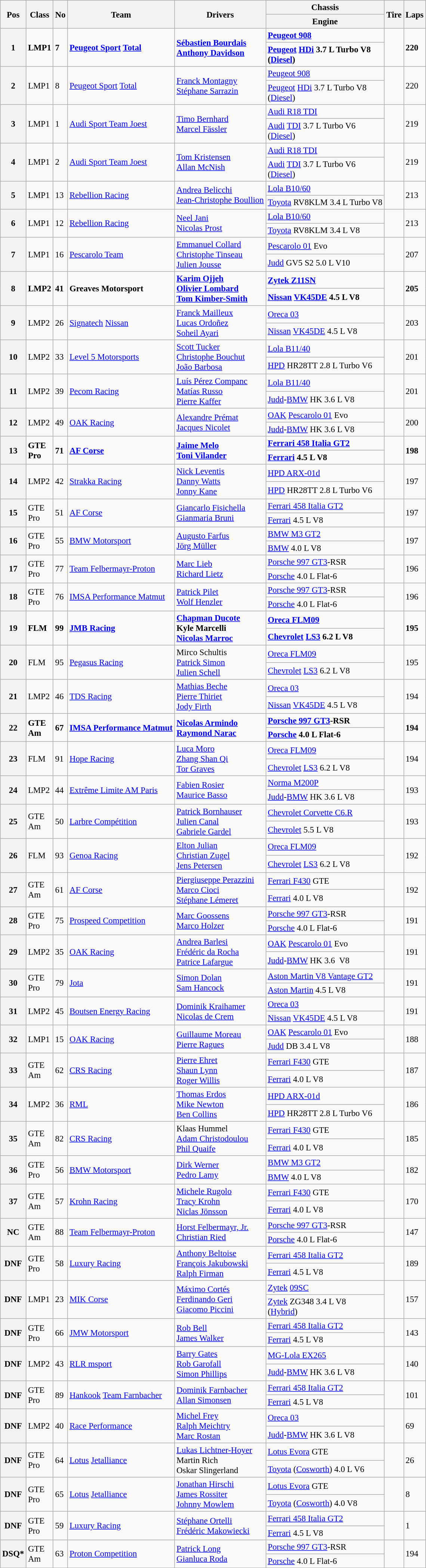<table class="wikitable" style="font-size: 95%;">
<tr>
<th rowspan=2>Pos</th>
<th rowspan=2>Class</th>
<th rowspan=2>No</th>
<th rowspan=2>Team</th>
<th rowspan=2>Drivers</th>
<th>Chassis</th>
<th rowspan=2>Tire</th>
<th rowspan=2>Laps</th>
</tr>
<tr>
<th>Engine</th>
</tr>
<tr style="font-weight:bold">
<th rowspan=2>1</th>
<td rowspan=2>LMP1</td>
<td rowspan=2>7</td>
<td rowspan=2> <a href='#'>Peugeot Sport</a> <a href='#'>Total</a></td>
<td rowspan=2> <a href='#'>Sébastien Bourdais</a><br> <a href='#'>Anthony Davidson</a></td>
<td><a href='#'>Peugeot 908</a></td>
<td rowspan=2></td>
<td rowspan=2>220</td>
</tr>
<tr style="font-weight:bold">
<td><a href='#'>Peugeot</a> <a href='#'>HDi</a> 3.7 L Turbo V8<br>(<a href='#'>Diesel</a>)</td>
</tr>
<tr>
<th rowspan=2>2</th>
<td rowspan=2>LMP1</td>
<td rowspan=2>8</td>
<td rowspan=2> <a href='#'>Peugeot Sport</a> <a href='#'>Total</a></td>
<td rowspan=2> <a href='#'>Franck Montagny</a><br> <a href='#'>Stéphane Sarrazin</a></td>
<td><a href='#'>Peugeot 908</a></td>
<td rowspan=2></td>
<td rowspan=2>220</td>
</tr>
<tr>
<td><a href='#'>Peugeot</a> <a href='#'>HDi</a> 3.7 L Turbo V8<br>(<a href='#'>Diesel</a>)</td>
</tr>
<tr>
<th rowspan=2>3</th>
<td rowspan=2>LMP1</td>
<td rowspan=2>1</td>
<td rowspan=2> <a href='#'>Audi Sport Team Joest</a></td>
<td rowspan=2> <a href='#'>Timo Bernhard</a><br> <a href='#'>Marcel Fässler</a></td>
<td><a href='#'>Audi R18 TDI</a></td>
<td rowspan=2></td>
<td rowspan=2>219</td>
</tr>
<tr>
<td><a href='#'>Audi</a> <a href='#'>TDI</a> 3.7 L Turbo V6<br>(<a href='#'>Diesel</a>)</td>
</tr>
<tr>
<th rowspan=2>4</th>
<td rowspan=2>LMP1</td>
<td rowspan=2>2</td>
<td rowspan=2> <a href='#'>Audi Sport Team Joest</a></td>
<td rowspan=2> <a href='#'>Tom Kristensen</a><br> <a href='#'>Allan McNish</a></td>
<td><a href='#'>Audi R18 TDI</a></td>
<td rowspan=2></td>
<td rowspan=2>219</td>
</tr>
<tr>
<td><a href='#'>Audi</a> <a href='#'>TDI</a> 3.7 L Turbo V6<br>(<a href='#'>Diesel</a>)</td>
</tr>
<tr>
<th rowspan=2>5</th>
<td rowspan=2>LMP1</td>
<td rowspan=2>13</td>
<td rowspan=2> <a href='#'>Rebellion Racing</a></td>
<td rowspan=2> <a href='#'>Andrea Belicchi</a><br> <a href='#'>Jean-Christophe Boullion</a></td>
<td><a href='#'>Lola B10/60</a></td>
<td rowspan=2></td>
<td rowspan=2>213</td>
</tr>
<tr>
<td><a href='#'>Toyota</a> RV8KLM 3.4 L Turbo V8</td>
</tr>
<tr>
<th rowspan=2>6</th>
<td rowspan=2>LMP1</td>
<td rowspan=2>12</td>
<td rowspan=2> <a href='#'>Rebellion Racing</a></td>
<td rowspan=2> <a href='#'>Neel Jani</a><br> <a href='#'>Nicolas Prost</a></td>
<td><a href='#'>Lola B10/60</a></td>
<td rowspan=2></td>
<td rowspan=2>213</td>
</tr>
<tr>
<td><a href='#'>Toyota</a> RV8KLM 3.4 L V8</td>
</tr>
<tr>
<th rowspan=2>7</th>
<td rowspan=2>LMP1</td>
<td rowspan=2>16</td>
<td rowspan=2> <a href='#'>Pescarolo Team</a></td>
<td rowspan=2> <a href='#'>Emmanuel Collard</a><br> <a href='#'>Christophe Tinseau</a><br> <a href='#'>Julien Jousse</a></td>
<td><a href='#'>Pescarolo 01</a> Evo</td>
<td rowspan=2></td>
<td rowspan=2>207</td>
</tr>
<tr>
<td><a href='#'>Judd</a> GV5 S2 5.0 L V10</td>
</tr>
<tr style="font-weight:bold">
<th rowspan=2>8</th>
<td rowspan=2>LMP2</td>
<td rowspan=2>41</td>
<td rowspan=2> Greaves Motorsport</td>
<td rowspan=2> <a href='#'>Karim Ojjeh</a><br> <a href='#'>Olivier Lombard</a><br> <a href='#'>Tom Kimber-Smith</a></td>
<td><a href='#'>Zytek Z11SN</a></td>
<td rowspan=2></td>
<td rowspan=2>205</td>
</tr>
<tr style="font-weight:bold">
<td><a href='#'>Nissan</a> <a href='#'>VK45DE</a> 4.5 L V8</td>
</tr>
<tr>
<th rowspan=2>9</th>
<td rowspan=2>LMP2</td>
<td rowspan=2>26</td>
<td rowspan=2> <a href='#'>Signatech</a> <a href='#'>Nissan</a></td>
<td rowspan=2> <a href='#'>Franck Mailleux</a><br> <a href='#'>Lucas Ordoñez</a><br> <a href='#'>Soheil Ayari</a></td>
<td><a href='#'>Oreca 03</a></td>
<td rowspan=2></td>
<td rowspan=2>203</td>
</tr>
<tr>
<td><a href='#'>Nissan</a> <a href='#'>VK45DE</a> 4.5 L V8</td>
</tr>
<tr>
<th rowspan=2>10</th>
<td rowspan=2>LMP2</td>
<td rowspan=2>33</td>
<td rowspan=2> <a href='#'>Level 5 Motorsports</a></td>
<td rowspan=2> <a href='#'>Scott Tucker</a><br> <a href='#'>Christophe Bouchut</a><br> <a href='#'>João Barbosa</a></td>
<td><a href='#'>Lola B11/40</a></td>
<td rowspan=2></td>
<td rowspan=2>201</td>
</tr>
<tr>
<td><a href='#'>HPD</a> HR28TT 2.8 L Turbo V6</td>
</tr>
<tr>
<th rowspan=2>11</th>
<td rowspan=2>LMP2</td>
<td rowspan=2>39</td>
<td rowspan=2> <a href='#'>Pecom Racing</a></td>
<td rowspan=2> <a href='#'>Luís Pérez Companc</a><br> <a href='#'>Matías Russo</a><br> <a href='#'>Pierre Kaffer</a></td>
<td><a href='#'>Lola B11/40</a></td>
<td rowspan=2></td>
<td rowspan=2>201</td>
</tr>
<tr>
<td><a href='#'>Judd</a>-<a href='#'>BMW</a> HK 3.6 L V8</td>
</tr>
<tr>
<th rowspan=2>12</th>
<td rowspan=2>LMP2</td>
<td rowspan=2>49</td>
<td rowspan=2> <a href='#'>OAK Racing</a></td>
<td rowspan=2> <a href='#'>Alexandre Prémat</a><br> <a href='#'>Jacques Nicolet</a></td>
<td><a href='#'>OAK</a> <a href='#'>Pescarolo 01</a> Evo</td>
<td rowspan=2></td>
<td rowspan=2>200</td>
</tr>
<tr>
<td><a href='#'>Judd</a>-<a href='#'>BMW</a> HK 3.6 L V8</td>
</tr>
<tr style="font-weight:bold">
<th rowspan=2>13</th>
<td rowspan=2>GTE<br>Pro</td>
<td rowspan=2>71</td>
<td rowspan=2> <a href='#'>AF Corse</a></td>
<td rowspan=2> <a href='#'>Jaime Melo</a><br> <a href='#'>Toni Vilander</a></td>
<td><a href='#'>Ferrari 458 Italia GT2</a></td>
<td rowspan=2></td>
<td rowspan=2>198</td>
</tr>
<tr style="font-weight:bold">
<td><a href='#'>Ferrari</a> 4.5 L V8</td>
</tr>
<tr>
<th rowspan=2>14</th>
<td rowspan=2>LMP2</td>
<td rowspan=2>42</td>
<td rowspan=2> <a href='#'>Strakka Racing</a></td>
<td rowspan=2> <a href='#'>Nick Leventis</a><br> <a href='#'>Danny Watts</a><br> <a href='#'>Jonny Kane</a></td>
<td><a href='#'>HPD ARX-01d</a></td>
<td rowspan=2></td>
<td rowspan=2>197</td>
</tr>
<tr>
<td><a href='#'>HPD</a> HR28TT 2.8 L Turbo V6</td>
</tr>
<tr>
<th rowspan=2>15</th>
<td rowspan=2>GTE<br>Pro</td>
<td rowspan=2>51</td>
<td rowspan=2> <a href='#'>AF Corse</a></td>
<td rowspan=2> <a href='#'>Giancarlo Fisichella</a><br> <a href='#'>Gianmaria Bruni</a></td>
<td><a href='#'>Ferrari 458 Italia GT2</a></td>
<td rowspan=2></td>
<td rowspan=2>197</td>
</tr>
<tr>
<td><a href='#'>Ferrari</a> 4.5 L V8</td>
</tr>
<tr>
<th rowspan=2>16</th>
<td rowspan=2>GTE<br>Pro</td>
<td rowspan=2>55</td>
<td rowspan=2> <a href='#'>BMW Motorsport</a></td>
<td rowspan=2> <a href='#'>Augusto Farfus</a><br> <a href='#'>Jörg Müller</a></td>
<td><a href='#'>BMW M3 GT2</a></td>
<td rowspan=2></td>
<td rowspan=2>197</td>
</tr>
<tr>
<td><a href='#'>BMW</a> 4.0 L V8</td>
</tr>
<tr>
<th rowspan=2>17</th>
<td rowspan=2>GTE<br>Pro</td>
<td rowspan=2>77</td>
<td rowspan=2> <a href='#'>Team Felbermayr-Proton</a></td>
<td rowspan=2> <a href='#'>Marc Lieb</a><br> <a href='#'>Richard Lietz</a></td>
<td><a href='#'>Porsche 997 GT3</a>-RSR</td>
<td rowspan=2></td>
<td rowspan=2>196</td>
</tr>
<tr>
<td><a href='#'>Porsche</a> 4.0 L Flat-6</td>
</tr>
<tr>
<th rowspan=2>18</th>
<td rowspan=2>GTE<br>Pro</td>
<td rowspan=2>76</td>
<td rowspan=2> <a href='#'>IMSA Performance Matmut</a></td>
<td rowspan=2> <a href='#'>Patrick Pilet</a><br> <a href='#'>Wolf Henzler</a></td>
<td><a href='#'>Porsche 997 GT3</a>-RSR</td>
<td rowspan=2></td>
<td rowspan=2>196</td>
</tr>
<tr>
<td><a href='#'>Porsche</a> 4.0 L Flat-6</td>
</tr>
<tr style="font-weight:bold">
<th rowspan=2>19</th>
<td rowspan=2>FLM</td>
<td rowspan=2>99</td>
<td rowspan=2> <a href='#'>JMB Racing</a></td>
<td rowspan=2> <a href='#'>Chapman Ducote</a><br> Kyle Marcelli<br> <a href='#'>Nicolas Marroc</a></td>
<td><a href='#'>Oreca FLM09</a></td>
<td rowspan=2></td>
<td rowspan=2>195</td>
</tr>
<tr style="font-weight:bold">
<td><a href='#'>Chevrolet</a> <a href='#'>LS3</a> 6.2 L V8</td>
</tr>
<tr>
<th rowspan=2>20</th>
<td rowspan=2>FLM</td>
<td rowspan=2>95</td>
<td rowspan=2> <a href='#'>Pegasus Racing</a></td>
<td rowspan=2> Mirco Schultis<br> <a href='#'>Patrick Simon</a><br> <a href='#'>Julien Schell</a></td>
<td><a href='#'>Oreca FLM09</a></td>
<td rowspan=2></td>
<td rowspan=2>195</td>
</tr>
<tr>
<td><a href='#'>Chevrolet</a> <a href='#'>LS3</a> 6.2 L V8</td>
</tr>
<tr>
<th rowspan=2>21</th>
<td rowspan=2>LMP2</td>
<td rowspan=2>46</td>
<td rowspan=2> <a href='#'>TDS Racing</a></td>
<td rowspan=2> <a href='#'>Mathias Beche</a><br> <a href='#'>Pierre Thiriet</a><br> <a href='#'>Jody Firth</a></td>
<td><a href='#'>Oreca 03</a></td>
<td rowspan=2></td>
<td rowspan=2>194</td>
</tr>
<tr>
<td><a href='#'>Nissan</a> <a href='#'>VK45DE</a> 4.5 L V8</td>
</tr>
<tr style="font-weight:bold">
<th rowspan=2>22</th>
<td rowspan=2>GTE<br>Am</td>
<td rowspan=2>67</td>
<td rowspan=2> <a href='#'>IMSA Performance Matmut</a></td>
<td rowspan=2> <a href='#'>Nicolas Armindo</a><br> <a href='#'>Raymond Narac</a></td>
<td><a href='#'>Porsche 997 GT3</a>-RSR</td>
<td rowspan=2></td>
<td rowspan=2>194</td>
</tr>
<tr style="font-weight:bold">
<td><a href='#'>Porsche</a> 4.0 L Flat-6</td>
</tr>
<tr>
<th rowspan=2>23</th>
<td rowspan=2>FLM</td>
<td rowspan=2>91</td>
<td rowspan=2> <a href='#'>Hope Racing</a></td>
<td rowspan=2> <a href='#'>Luca Moro</a><br> <a href='#'>Zhang Shan Qi</a><br> <a href='#'>Tor Graves</a></td>
<td><a href='#'>Oreca FLM09</a></td>
<td rowspan=2></td>
<td rowspan=2>194</td>
</tr>
<tr>
<td><a href='#'>Chevrolet</a> <a href='#'>LS3</a> 6.2 L V8</td>
</tr>
<tr>
<th rowspan=2>24</th>
<td rowspan=2>LMP2</td>
<td rowspan=2>44</td>
<td rowspan=2> <a href='#'>Extrême Limite AM Paris</a></td>
<td rowspan=2> <a href='#'>Fabien Rosier</a><br> <a href='#'>Maurice Basso</a></td>
<td><a href='#'>Norma M200P</a></td>
<td rowspan=2></td>
<td rowspan=2>193</td>
</tr>
<tr>
<td><a href='#'>Judd</a>-<a href='#'>BMW</a> HK 3.6 L V8</td>
</tr>
<tr>
<th rowspan=2>25</th>
<td rowspan=2>GTE<br>Am</td>
<td rowspan=2>50</td>
<td rowspan=2> <a href='#'>Larbre Compétition</a></td>
<td rowspan=2> <a href='#'>Patrick Bornhauser</a><br> <a href='#'>Julien Canal</a><br> <a href='#'>Gabriele Gardel</a></td>
<td><a href='#'>Chevrolet Corvette C6.R</a></td>
<td rowspan=2></td>
<td rowspan=2>193</td>
</tr>
<tr>
<td><a href='#'>Chevrolet</a> 5.5 L V8</td>
</tr>
<tr>
<th rowspan=2>26</th>
<td rowspan=2>FLM</td>
<td rowspan=2>93</td>
<td rowspan=2> <a href='#'>Genoa Racing</a></td>
<td rowspan=2> <a href='#'>Elton Julian</a><br> <a href='#'>Christian Zugel</a><br> <a href='#'>Jens Petersen</a></td>
<td><a href='#'>Oreca FLM09</a></td>
<td rowspan=2></td>
<td rowspan=2>192</td>
</tr>
<tr>
<td><a href='#'>Chevrolet</a> <a href='#'>LS3</a> 6.2 L V8</td>
</tr>
<tr>
<th rowspan=2>27</th>
<td rowspan=2>GTE<br>Am</td>
<td rowspan=2>61</td>
<td rowspan=2> <a href='#'>AF Corse</a></td>
<td rowspan=2> <a href='#'>Piergiuseppe Perazzini</a><br> <a href='#'>Marco Cioci</a><br> <a href='#'>Stéphane Lémeret</a></td>
<td><a href='#'>Ferrari F430</a> GTE</td>
<td rowspan=2></td>
<td rowspan=2>192</td>
</tr>
<tr>
<td><a href='#'>Ferrari</a> 4.0 L V8</td>
</tr>
<tr>
<th rowspan=2>28</th>
<td rowspan=2>GTE<br>Pro</td>
<td rowspan=2>75</td>
<td rowspan=2> <a href='#'>Prospeed Competition</a></td>
<td rowspan=2> <a href='#'>Marc Goossens</a><br> <a href='#'>Marco Holzer</a></td>
<td><a href='#'>Porsche 997 GT3</a>-RSR</td>
<td rowspan=2></td>
<td rowspan=2>191</td>
</tr>
<tr>
<td><a href='#'>Porsche</a> 4.0 L Flat-6</td>
</tr>
<tr>
<th rowspan=2>29</th>
<td rowspan=2>LMP2</td>
<td rowspan=2>35</td>
<td rowspan=2> <a href='#'>OAK Racing</a></td>
<td rowspan=2> <a href='#'>Andrea Barlesi</a><br> <a href='#'>Frédéric da Rocha</a><br> <a href='#'>Patrice Lafargue</a></td>
<td><a href='#'>OAK</a> <a href='#'>Pescarolo 01</a> Evo</td>
<td rowspan=2></td>
<td rowspan=2>191</td>
</tr>
<tr>
<td><a href='#'>Judd</a>-<a href='#'>BMW</a> HK 3.6  V8</td>
</tr>
<tr>
<th rowspan=2>30</th>
<td rowspan=2>GTE<br>Pro</td>
<td rowspan=2>79</td>
<td rowspan=2> <a href='#'>Jota</a></td>
<td rowspan=2> <a href='#'>Simon Dolan</a><br> <a href='#'>Sam Hancock</a></td>
<td><a href='#'>Aston Martin V8 Vantage GT2</a></td>
<td rowspan=2></td>
<td rowspan=2>191</td>
</tr>
<tr>
<td><a href='#'>Aston Martin</a> 4.5 L V8</td>
</tr>
<tr>
<th rowspan=2>31</th>
<td rowspan=2>LMP2</td>
<td rowspan=2>45</td>
<td rowspan=2> <a href='#'>Boutsen Energy Racing</a></td>
<td rowspan=2> <a href='#'>Dominik Kraihamer</a><br> <a href='#'>Nicolas de Crem</a></td>
<td><a href='#'>Oreca 03</a></td>
<td rowspan=2></td>
<td rowspan=2>191</td>
</tr>
<tr>
<td><a href='#'>Nissan</a> <a href='#'>VK45DE</a> 4.5 L V8</td>
</tr>
<tr>
<th rowspan=2>32</th>
<td rowspan=2>LMP1</td>
<td rowspan=2>15</td>
<td rowspan=2> <a href='#'>OAK Racing</a></td>
<td rowspan=2> <a href='#'>Guillaume Moreau</a><br> <a href='#'>Pierre Ragues</a></td>
<td><a href='#'>OAK</a> <a href='#'>Pescarolo 01</a> Evo</td>
<td rowspan=2></td>
<td rowspan=2>188</td>
</tr>
<tr>
<td><a href='#'>Judd</a> DB 3.4 L V8</td>
</tr>
<tr>
<th rowspan=2>33</th>
<td rowspan=2>GTE<br>Am</td>
<td rowspan=2>62</td>
<td rowspan=2> <a href='#'>CRS Racing</a></td>
<td rowspan=2> <a href='#'>Pierre Ehret</a><br> <a href='#'>Shaun Lynn</a><br> <a href='#'>Roger Willis</a></td>
<td><a href='#'>Ferrari F430</a> GTE</td>
<td rowspan=2></td>
<td rowspan=2>187</td>
</tr>
<tr>
<td><a href='#'>Ferrari</a> 4.0 L V8</td>
</tr>
<tr>
<th rowspan=2>34</th>
<td rowspan=2>LMP2</td>
<td rowspan=2>36</td>
<td rowspan=2> <a href='#'>RML</a></td>
<td rowspan=2> <a href='#'>Thomas Erdos</a><br> <a href='#'>Mike Newton</a><br> <a href='#'>Ben Collins</a></td>
<td><a href='#'>HPD ARX-01d</a></td>
<td rowspan=2></td>
<td rowspan=2>186</td>
</tr>
<tr>
<td><a href='#'>HPD</a> HR28TT 2.8 L Turbo V6</td>
</tr>
<tr>
<th rowspan=2>35</th>
<td rowspan=2>GTE<br>Am</td>
<td rowspan=2>82</td>
<td rowspan=2> <a href='#'>CRS Racing</a></td>
<td rowspan=2> Klaas Hummel<br> <a href='#'>Adam Christodoulou</a><br> <a href='#'>Phil Quaife</a></td>
<td><a href='#'>Ferrari F430</a> GTE</td>
<td rowspan=2></td>
<td rowspan=2>185</td>
</tr>
<tr>
<td><a href='#'>Ferrari</a> 4.0 L V8</td>
</tr>
<tr>
<th rowspan=2>36</th>
<td rowspan=2>GTE<br>Pro</td>
<td rowspan=2>56</td>
<td rowspan=2> <a href='#'>BMW Motorsport</a></td>
<td rowspan=2> <a href='#'>Dirk Werner</a><br> <a href='#'>Pedro Lamy</a></td>
<td><a href='#'>BMW M3 GT2</a></td>
<td rowspan=2></td>
<td rowspan=2>182</td>
</tr>
<tr>
<td><a href='#'>BMW</a> 4.0 L V8</td>
</tr>
<tr>
<th rowspan=2>37</th>
<td rowspan=2>GTE<br>Am</td>
<td rowspan=2>57</td>
<td rowspan=2> <a href='#'>Krohn Racing</a></td>
<td rowspan=2> <a href='#'>Michele Rugolo</a><br> <a href='#'>Tracy Krohn</a><br> <a href='#'>Niclas Jönsson</a></td>
<td><a href='#'>Ferrari F430</a> GTE</td>
<td rowspan=2></td>
<td rowspan=2>170</td>
</tr>
<tr>
<td><a href='#'>Ferrari</a> 4.0 L V8</td>
</tr>
<tr>
<th rowspan=2>NC</th>
<td rowspan=2>GTE<br>Am</td>
<td rowspan=2>88</td>
<td rowspan=2> <a href='#'>Team Felbermayr-Proton</a></td>
<td rowspan=2> <a href='#'>Horst Felbermayr, Jr.</a><br> <a href='#'>Christian Ried</a></td>
<td><a href='#'>Porsche 997 GT3</a>-RSR</td>
<td rowspan=2></td>
<td rowspan=2>147</td>
</tr>
<tr>
<td><a href='#'>Porsche</a> 4.0 L Flat-6</td>
</tr>
<tr>
<th rowspan=2>DNF</th>
<td rowspan=2>GTE<br>Pro</td>
<td rowspan=2>58</td>
<td rowspan=2> <a href='#'>Luxury Racing</a></td>
<td rowspan=2> <a href='#'>Anthony Beltoise</a><br> <a href='#'>François Jakubowski</a><br> <a href='#'>Ralph Firman</a></td>
<td><a href='#'>Ferrari 458 Italia GT2</a></td>
<td rowspan=2></td>
<td rowspan=2>189</td>
</tr>
<tr>
<td><a href='#'>Ferrari</a> 4.5 L V8</td>
</tr>
<tr>
<th rowspan=2>DNF</th>
<td rowspan=2>LMP1</td>
<td rowspan=2>23</td>
<td rowspan=2> <a href='#'>MIK Corse</a></td>
<td rowspan=2> <a href='#'>Máximo Cortés</a><br> <a href='#'>Ferdinando Geri</a><br> <a href='#'>Giacomo Piccini</a></td>
<td><a href='#'>Zytek</a> <a href='#'>09SC</a></td>
<td rowspan=2></td>
<td rowspan=2>157</td>
</tr>
<tr>
<td><a href='#'>Zytek</a> ZG348 3.4 L V8<br>(<a href='#'>Hybrid</a>)</td>
</tr>
<tr>
<th rowspan=2>DNF</th>
<td rowspan=2>GTE<br>Pro</td>
<td rowspan=2>66</td>
<td rowspan=2> <a href='#'>JMW Motorsport</a></td>
<td rowspan=2> <a href='#'>Rob Bell</a><br> <a href='#'>James Walker</a></td>
<td><a href='#'>Ferrari 458 Italia GT2</a></td>
<td rowspan=2></td>
<td rowspan=2>143</td>
</tr>
<tr>
<td><a href='#'>Ferrari</a> 4.5 L V8</td>
</tr>
<tr>
<th rowspan=2>DNF</th>
<td rowspan=2>LMP2</td>
<td rowspan=2>43</td>
<td rowspan=2> <a href='#'>RLR msport</a></td>
<td rowspan=2> <a href='#'>Barry Gates</a><br> <a href='#'>Rob Garofall</a><br> <a href='#'>Simon Phillips</a></td>
<td><a href='#'>MG-Lola EX265</a></td>
<td rowspan=2></td>
<td rowspan=2>140</td>
</tr>
<tr>
<td><a href='#'>Judd</a>-<a href='#'>BMW</a> HK 3.6 L V8</td>
</tr>
<tr>
<th rowspan=2>DNF</th>
<td rowspan=2>GTE<br>Pro</td>
<td rowspan=2>89</td>
<td rowspan=2> <a href='#'>Hankook</a> <a href='#'>Team Farnbacher</a></td>
<td rowspan=2> <a href='#'>Dominik Farnbacher</a><br> <a href='#'>Allan Simonsen</a></td>
<td><a href='#'>Ferrari 458 Italia GT2</a></td>
<td rowspan=2></td>
<td rowspan=2>101</td>
</tr>
<tr>
<td><a href='#'>Ferrari</a> 4.5 L V8</td>
</tr>
<tr>
<th rowspan=2>DNF</th>
<td rowspan=2>LMP2</td>
<td rowspan=2>40</td>
<td rowspan=2> <a href='#'>Race Performance</a></td>
<td rowspan=2> <a href='#'>Michel Frey</a><br> <a href='#'>Ralph Meichtry</a><br> <a href='#'>Marc Rostan</a></td>
<td><a href='#'>Oreca 03</a></td>
<td rowspan=2></td>
<td rowspan=2>69</td>
</tr>
<tr>
<td><a href='#'>Judd</a>-<a href='#'>BMW</a> HK 3.6 L V8</td>
</tr>
<tr>
<th rowspan=2>DNF</th>
<td rowspan=2>GTE<br>Pro</td>
<td rowspan=2>64</td>
<td rowspan=2> <a href='#'>Lotus</a> <a href='#'>Jetalliance</a></td>
<td rowspan=2> <a href='#'>Lukas Lichtner-Hoyer</a><br> Martin Rich<br> Oskar Slingerland</td>
<td><a href='#'>Lotus Evora</a> GTE</td>
<td rowspan=2></td>
<td rowspan=2>26</td>
</tr>
<tr>
<td><a href='#'>Toyota</a> (<a href='#'>Cosworth</a>) 4.0 L V6</td>
</tr>
<tr>
<th rowspan=2>DNF</th>
<td rowspan=2>GTE<br>Pro</td>
<td rowspan=2>65</td>
<td rowspan=2> <a href='#'>Lotus</a> <a href='#'>Jetalliance</a></td>
<td rowspan=2> <a href='#'>Jonathan Hirschi</a><br> <a href='#'>James Rossiter</a><br> <a href='#'>Johnny Mowlem</a></td>
<td><a href='#'>Lotus Evora</a> GTE</td>
<td rowspan=2></td>
<td rowspan=2>8</td>
</tr>
<tr>
<td><a href='#'>Toyota</a> (<a href='#'>Cosworth</a>) 4.0 V8</td>
</tr>
<tr>
<th rowspan=2>DNF</th>
<td rowspan=2>GTE<br>Pro</td>
<td rowspan=2>59</td>
<td rowspan=2> <a href='#'>Luxury Racing</a></td>
<td rowspan=2> <a href='#'>Stéphane Ortelli</a><br> <a href='#'>Frédéric Makowiecki</a></td>
<td><a href='#'>Ferrari 458 Italia GT2</a></td>
<td rowspan=2></td>
<td rowspan=2>1</td>
</tr>
<tr>
<td><a href='#'>Ferrari</a> 4.5 L V8</td>
</tr>
<tr>
<th rowspan=2>DSQ*</th>
<td rowspan=2>GTE<br>Am</td>
<td rowspan=2>63</td>
<td rowspan=2> <a href='#'>Proton Competition</a></td>
<td rowspan=2> <a href='#'>Patrick Long</a><br> <a href='#'>Gianluca Roda</a></td>
<td><a href='#'>Porsche 997 GT3</a>-RSR</td>
<td rowspan=2></td>
<td rowspan=2>194</td>
</tr>
<tr>
<td><a href='#'>Porsche</a> 4.0 L Flat-6</td>
</tr>
<tr>
</tr>
</table>
